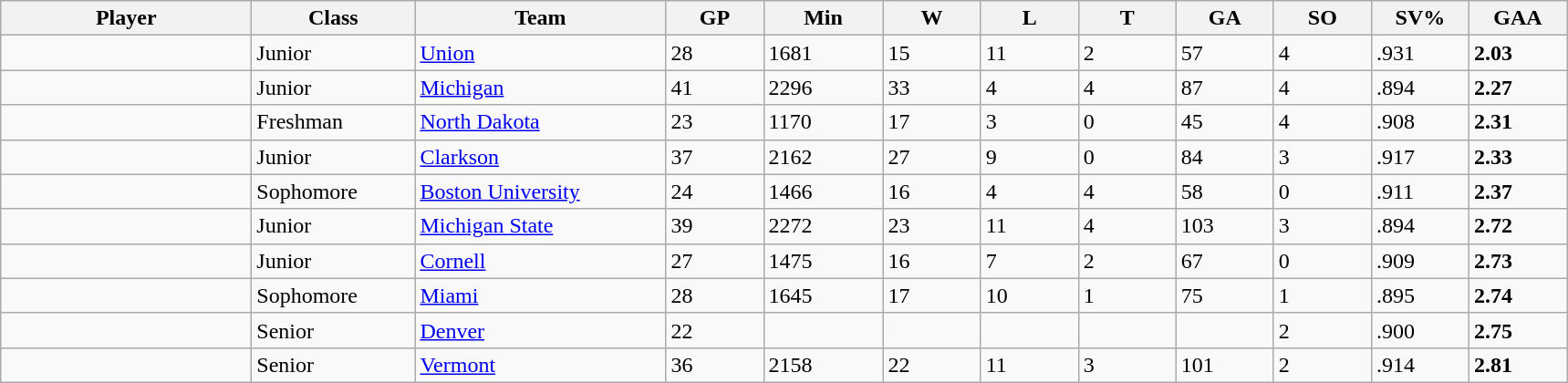<table class="wikitable sortable">
<tr>
<th style="width: 11em;">Player</th>
<th style="width: 7em;">Class</th>
<th style="width: 11em;">Team</th>
<th style="width: 4em;">GP</th>
<th style="width: 5em;">Min</th>
<th style="width: 4em;">W</th>
<th style="width: 4em;">L</th>
<th style="width: 4em;">T</th>
<th style="width: 4em;">GA</th>
<th style="width: 4em;">SO</th>
<th style="width: 4em;">SV%</th>
<th style="width: 4em;">GAA</th>
</tr>
<tr>
<td></td>
<td>Junior</td>
<td><a href='#'>Union</a></td>
<td>28</td>
<td>1681</td>
<td>15</td>
<td>11</td>
<td>2</td>
<td>57</td>
<td>4</td>
<td>.931</td>
<td><strong>2.03</strong></td>
</tr>
<tr>
<td></td>
<td>Junior</td>
<td><a href='#'>Michigan</a></td>
<td>41</td>
<td>2296</td>
<td>33</td>
<td>4</td>
<td>4</td>
<td>87</td>
<td>4</td>
<td>.894</td>
<td><strong>2.27</strong></td>
</tr>
<tr>
<td></td>
<td>Freshman</td>
<td><a href='#'>North Dakota</a></td>
<td>23</td>
<td>1170</td>
<td>17</td>
<td>3</td>
<td>0</td>
<td>45</td>
<td>4</td>
<td>.908</td>
<td><strong>2.31</strong></td>
</tr>
<tr>
<td></td>
<td>Junior</td>
<td><a href='#'>Clarkson</a></td>
<td>37</td>
<td>2162</td>
<td>27</td>
<td>9</td>
<td>0</td>
<td>84</td>
<td>3</td>
<td>.917</td>
<td><strong>2.33</strong></td>
</tr>
<tr>
<td></td>
<td>Sophomore</td>
<td><a href='#'>Boston University</a></td>
<td>24</td>
<td>1466</td>
<td>16</td>
<td>4</td>
<td>4</td>
<td>58</td>
<td>0</td>
<td>.911</td>
<td><strong>2.37</strong></td>
</tr>
<tr>
<td></td>
<td>Junior</td>
<td><a href='#'>Michigan State</a></td>
<td>39</td>
<td>2272</td>
<td>23</td>
<td>11</td>
<td>4</td>
<td>103</td>
<td>3</td>
<td>.894</td>
<td><strong>2.72</strong></td>
</tr>
<tr>
<td></td>
<td>Junior</td>
<td><a href='#'>Cornell</a></td>
<td>27</td>
<td>1475</td>
<td>16</td>
<td>7</td>
<td>2</td>
<td>67</td>
<td>0</td>
<td>.909</td>
<td><strong>2.73</strong></td>
</tr>
<tr>
<td></td>
<td>Sophomore</td>
<td><a href='#'>Miami</a></td>
<td>28</td>
<td>1645</td>
<td>17</td>
<td>10</td>
<td>1</td>
<td>75</td>
<td>1</td>
<td>.895</td>
<td><strong>2.74</strong></td>
</tr>
<tr>
<td></td>
<td>Senior</td>
<td><a href='#'>Denver</a></td>
<td>22</td>
<td></td>
<td></td>
<td></td>
<td></td>
<td></td>
<td>2</td>
<td>.900</td>
<td><strong>2.75</strong></td>
</tr>
<tr>
<td></td>
<td>Senior</td>
<td><a href='#'>Vermont</a></td>
<td>36</td>
<td>2158</td>
<td>22</td>
<td>11</td>
<td>3</td>
<td>101</td>
<td>2</td>
<td>.914</td>
<td><strong>2.81</strong></td>
</tr>
</table>
